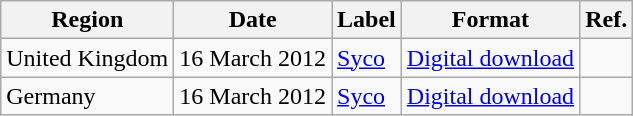<table class="wikitable">
<tr>
<th>Region</th>
<th>Date</th>
<th>Label</th>
<th>Format</th>
<th>Ref.</th>
</tr>
<tr>
<td>United Kingdom</td>
<td>16 March 2012</td>
<td><a href='#'>Syco</a></td>
<td><a href='#'>Digital download</a></td>
<td align="center"></td>
</tr>
<tr>
<td>Germany</td>
<td>16 March 2012</td>
<td><a href='#'>Syco</a></td>
<td><a href='#'>Digital download</a></td>
</tr>
</table>
